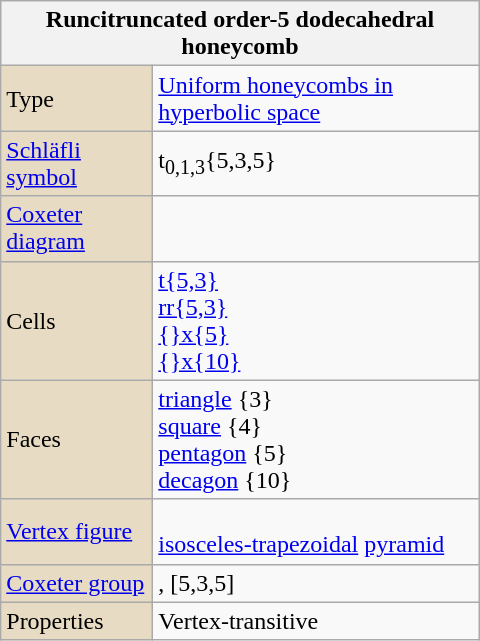<table class="wikitable" align="right" style="margin-left:10px" width="320">
<tr>
<th bgcolor=#e7dcc3 colspan=2>Runcitruncated order-5 dodecahedral honeycomb<br></th>
</tr>
<tr>
<td bgcolor=#e7dcc3>Type</td>
<td><a href='#'>Uniform honeycombs in hyperbolic space</a></td>
</tr>
<tr>
<td bgcolor=#e7dcc3><a href='#'>Schläfli symbol</a></td>
<td>t<sub>0,1,3</sub>{5,3,5}</td>
</tr>
<tr>
<td bgcolor=#e7dcc3><a href='#'>Coxeter diagram</a></td>
<td></td>
</tr>
<tr>
<td bgcolor=#e7dcc3>Cells</td>
<td><a href='#'>t{5,3}</a> <br><a href='#'>rr{5,3}</a> <br><a href='#'>{}x{5}</a> <br><a href='#'>{}x{10}</a> </td>
</tr>
<tr>
<td bgcolor=#e7dcc3>Faces</td>
<td><a href='#'>triangle</a> {3}<br><a href='#'>square</a> {4}<br><a href='#'>pentagon</a> {5}<br><a href='#'>decagon</a> {10}</td>
</tr>
<tr>
<td bgcolor=#e7dcc3><a href='#'>Vertex figure</a></td>
<td><br><a href='#'>isosceles-trapezoidal</a> <a href='#'>pyramid</a></td>
</tr>
<tr>
<td bgcolor=#e7dcc3><a href='#'>Coxeter group</a></td>
<td>, [5,3,5]</td>
</tr>
<tr>
<td bgcolor=#e7dcc3>Properties</td>
<td>Vertex-transitive</td>
</tr>
</table>
